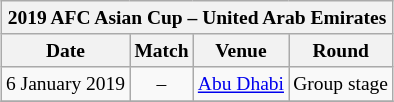<table class="wikitable" style="margin:1em auto 1em auto; text-align:center; font-size:small;">
<tr>
<th colspan="4">2019 AFC Asian Cup – United Arab Emirates</th>
</tr>
<tr>
<th>Date</th>
<th>Match</th>
<th>Venue</th>
<th>Round</th>
</tr>
<tr>
<td>6 January 2019</td>
<td> – </td>
<td><a href='#'>Abu Dhabi</a></td>
<td>Group stage</td>
</tr>
<tr>
</tr>
</table>
